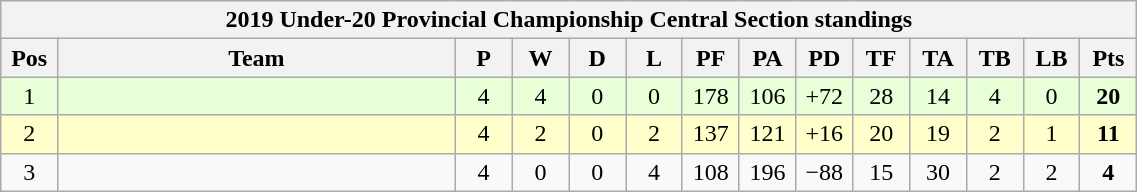<table class="wikitable" style="text-align:center; font-size:100%; width:60%;">
<tr>
<th colspan="100%" cellpadding="0" cellspacing="0"><strong>2019 Under-20 Provincial Championship Central Section standings</strong></th>
</tr>
<tr>
<th style="width:5%;">Pos</th>
<th style="width:35%;">Team</th>
<th style="width:5%;">P</th>
<th style="width:5%;">W</th>
<th style="width:5%;">D</th>
<th style="width:5%;">L</th>
<th style="width:5%;">PF</th>
<th style="width:5%;">PA</th>
<th style="width:5%;">PD</th>
<th style="width:5%;">TF</th>
<th style="width:5%;">TA</th>
<th style="width:5%;">TB</th>
<th style="width:5%;">LB</th>
<th style="width:5%;">Pts<br></th>
</tr>
<tr style="background:#E8FFD8;">
<td>1</td>
<td style="text-align:left;"></td>
<td>4</td>
<td>4</td>
<td>0</td>
<td>0</td>
<td>178</td>
<td>106</td>
<td>+72</td>
<td>28</td>
<td>14</td>
<td>4</td>
<td>0</td>
<td><strong>20</strong></td>
</tr>
<tr style="background:#FFFFCC;">
<td>2</td>
<td style="text-align:left;"></td>
<td>4</td>
<td>2</td>
<td>0</td>
<td>2</td>
<td>137</td>
<td>121</td>
<td>+16</td>
<td>20</td>
<td>19</td>
<td>2</td>
<td>1</td>
<td><strong>11</strong></td>
</tr>
<tr>
<td>3</td>
<td style="text-align:left;"></td>
<td>4</td>
<td>0</td>
<td>0</td>
<td>4</td>
<td>108</td>
<td>196</td>
<td>−88</td>
<td>15</td>
<td>30</td>
<td>2</td>
<td>2</td>
<td><strong>4</strong></td>
</tr>
</table>
